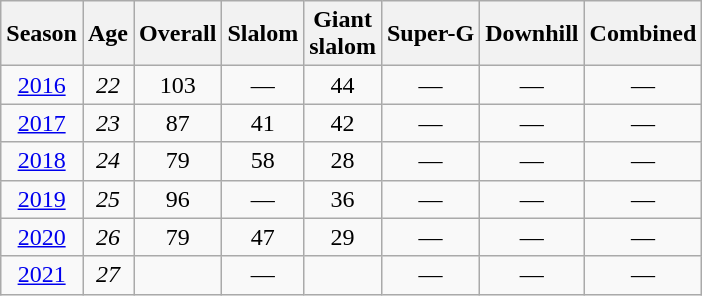<table class=wikitable style="text-align:center">
<tr>
<th>Season</th>
<th>Age</th>
<th>Overall</th>
<th>Slalom</th>
<th>Giant<br>slalom</th>
<th>Super-G</th>
<th>Downhill</th>
<th>Combined</th>
</tr>
<tr>
<td><a href='#'>2016</a></td>
<td><em>22</em></td>
<td>103</td>
<td>—</td>
<td>44</td>
<td>—</td>
<td>—</td>
<td>—</td>
</tr>
<tr>
<td><a href='#'>2017</a></td>
<td><em>23</em></td>
<td>87</td>
<td>41</td>
<td>42</td>
<td>—</td>
<td>—</td>
<td>—</td>
</tr>
<tr>
<td><a href='#'>2018</a></td>
<td><em>24</em></td>
<td>79</td>
<td>58</td>
<td>28</td>
<td>—</td>
<td>—</td>
<td>—</td>
</tr>
<tr>
<td><a href='#'>2019</a></td>
<td><em>25</em></td>
<td>96</td>
<td>—</td>
<td>36</td>
<td>—</td>
<td>—</td>
<td>—</td>
</tr>
<tr>
<td><a href='#'>2020</a></td>
<td><em>26</em></td>
<td>79</td>
<td>47</td>
<td>29</td>
<td>—</td>
<td>—</td>
<td>—</td>
</tr>
<tr>
<td><a href='#'>2021</a></td>
<td><em>27</em></td>
<td></td>
<td>—</td>
<td></td>
<td>—</td>
<td>—</td>
<td>—</td>
</tr>
</table>
